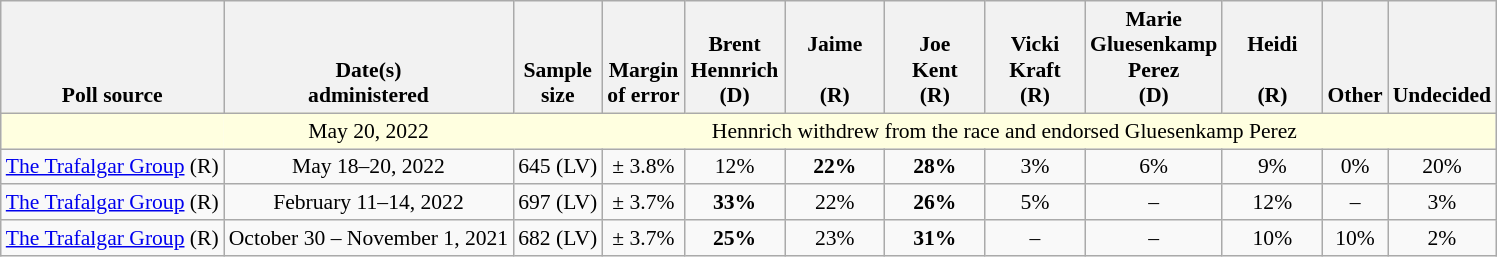<table class="wikitable" style="font-size:90%;text-align:center;">
<tr valign=bottom>
<th>Poll source</th>
<th>Date(s)<br>administered</th>
<th>Sample<br>size</th>
<th>Margin<br>of error</th>
<th style="width:60px;">Brent<br>Hennrich<br>(D)</th>
<th style="width:60px;">Jaime<br><br>(R)</th>
<th style="width:60px;">Joe<br>Kent<br>(R)</th>
<th style="width:60px;">Vicki<br>Kraft<br>(R)</th>
<th style="width:60px;">Marie<br>Gluesenkamp Perez<br>(D)</th>
<th style="width:60px;">Heidi<br><br>(R)</th>
<th>Other</th>
<th>Undecided</th>
</tr>
<tr>
<td style="border-right-style:hidden; background:lightyellow;"></td>
<td style="border-right-style:hidden; background:lightyellow;">May 20, 2022</td>
<td colspan="17" style="background:lightyellow;">Hennrich withdrew from the race and endorsed Gluesenkamp Perez</td>
</tr>
<tr>
<td style="text-align:left;"><a href='#'>The Trafalgar Group</a> (R)</td>
<td>May 18–20, 2022</td>
<td>645 (LV)</td>
<td>± 3.8%</td>
<td>12%</td>
<td><strong>22%</strong></td>
<td><strong>28%</strong></td>
<td>3%</td>
<td>6%</td>
<td>9%</td>
<td>0%</td>
<td>20%</td>
</tr>
<tr>
<td style="text-align:left;"><a href='#'>The Trafalgar Group</a> (R)</td>
<td>February 11–14, 2022</td>
<td>697 (LV)</td>
<td>± 3.7%</td>
<td><strong>33%</strong></td>
<td>22%</td>
<td><strong>26%</strong></td>
<td>5%</td>
<td>–</td>
<td>12%</td>
<td>–</td>
<td>3%</td>
</tr>
<tr>
<td style="text-align:left;"><a href='#'>The Trafalgar Group</a> (R)</td>
<td>October 30 – November 1, 2021</td>
<td>682 (LV)</td>
<td>± 3.7%</td>
<td><strong>25%</strong></td>
<td>23%</td>
<td><strong>31%</strong></td>
<td>–</td>
<td>–</td>
<td>10%</td>
<td>10%</td>
<td>2%</td>
</tr>
</table>
